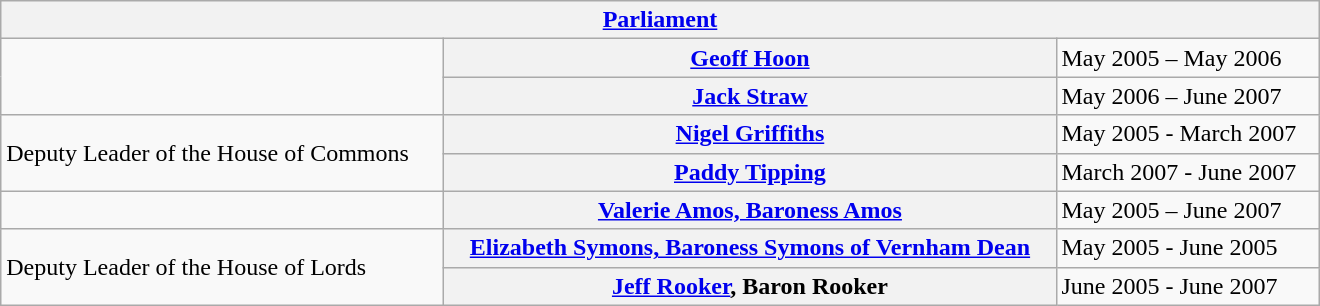<table class="wikitable plainrowheaders" width=100% style="max-width:55em;">
<tr>
<th colspan=4><a href='#'>Parliament</a></th>
</tr>
<tr>
<td rowspan="2"></td>
<th scope="row" style="font-weight:bold;"><a href='#'>Geoff Hoon</a></th>
<td>May 2005 – May 2006</td>
</tr>
<tr>
<th scope="row" style="font-weight:bold;"><a href='#'>Jack Straw</a></th>
<td>May 2006 – June 2007</td>
</tr>
<tr>
<td rowspan="2">Deputy Leader of the House of Commons</td>
<th scope="row"><a href='#'>Nigel Griffiths</a></th>
<td>May 2005 - March 2007</td>
</tr>
<tr>
<th scope="row"><a href='#'>Paddy Tipping</a></th>
<td>March 2007 - June 2007</td>
</tr>
<tr>
<td></td>
<th scope="row" style="font-weight:bold;"><a href='#'>Valerie Amos, Baroness Amos</a></th>
<td>May 2005 – June 2007</td>
</tr>
<tr>
<td rowspan="2">Deputy Leader of the House of Lords</td>
<th scope="row"><a href='#'>Elizabeth Symons, Baroness Symons of Vernham Dean</a></th>
<td>May 2005 - June 2005</td>
</tr>
<tr>
<th scope="row"><a href='#'>Jeff Rooker</a>, Baron Rooker</th>
<td>June 2005 - June 2007</td>
</tr>
</table>
